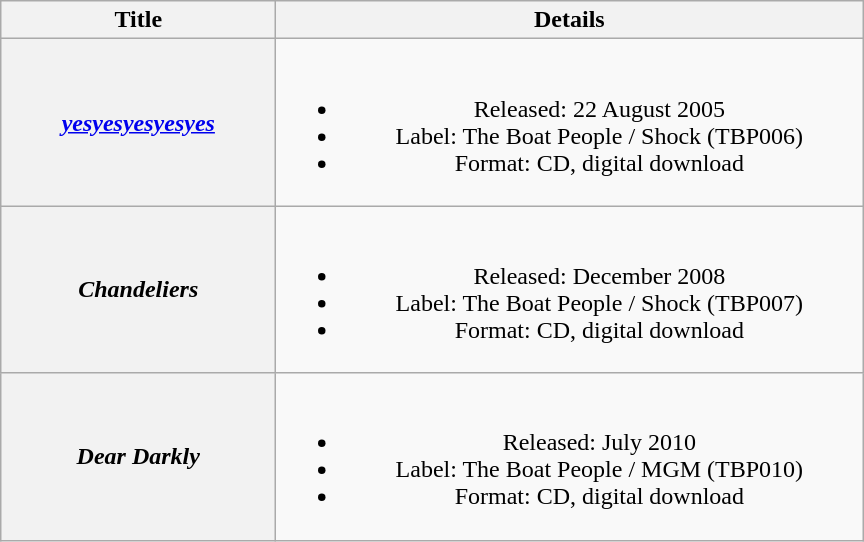<table class="wikitable plainrowheaders" style="text-align:center;" border="1">
<tr>
<th scope="col" style="width:11em;">Title</th>
<th scope="col" style="width:24em;">Details</th>
</tr>
<tr>
<th scope="row"><em><a href='#'>yesyesyesyesyes</a></em></th>
<td><br><ul><li>Released: 22 August 2005</li><li>Label: The Boat People / Shock (TBP006)</li><li>Format: CD, digital download</li></ul></td>
</tr>
<tr>
<th scope="row"><em>Chandeliers</em></th>
<td><br><ul><li>Released: December 2008</li><li>Label: The Boat People / Shock (TBP007)</li><li>Format: CD, digital download</li></ul></td>
</tr>
<tr>
<th scope="row"><em>Dear Darkly</em></th>
<td><br><ul><li>Released: July 2010</li><li>Label: The Boat People / MGM (TBP010)</li><li>Format: CD, digital download</li></ul></td>
</tr>
</table>
